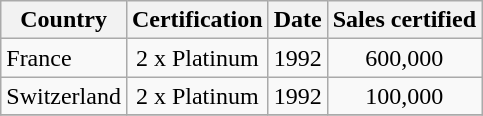<table class="wikitable sortable">
<tr>
<th>Country</th>
<th>Certification</th>
<th>Date</th>
<th>Sales certified</th>
</tr>
<tr>
<td>France</td>
<td align="center">2 x Platinum</td>
<td align="center">1992</td>
<td align="center">600,000</td>
</tr>
<tr>
<td>Switzerland</td>
<td align="center">2 x Platinum</td>
<td align="center">1992</td>
<td align="center">100,000</td>
</tr>
<tr>
</tr>
</table>
